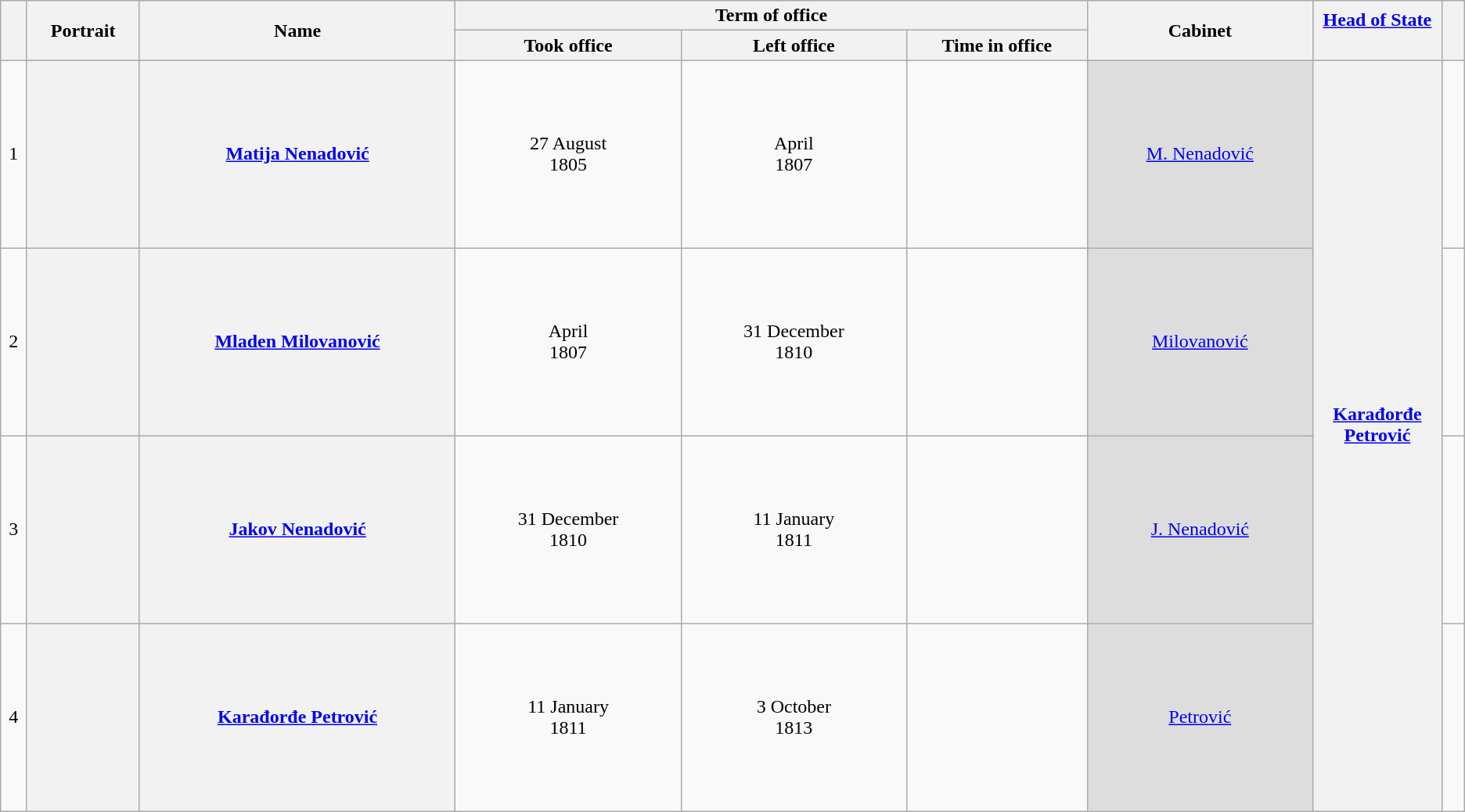<table class="wikitable" style="text-align:center; width=98%">
<tr>
<th width=1% rowspan="2" scope="col"></th>
<th width=5% rowspan="2" scope="col">Portrait</th>
<th width=14% rowspan="2" scope="col">Name<br></th>
<th width=28% colspan="3">Term of office</th>
<th width=10% rowspan="2" scope="col">Cabinet</th>
<th width=4% rowspan="2" scope="col"><a href='#'>Head of State</a><br><br></th>
<th width=1% rowspan="2" scope="col"></th>
</tr>
<tr>
<th width=10% scope="col">Took office</th>
<th width=10% scope="col">Left office</th>
<th width=8% scope="col">Time in office</th>
</tr>
<tr style="height:10em;">
<td>1</td>
<th></th>
<th scope="row" style="font-weight:normal"><strong><a href='#'>Matija Nenadović</a></strong><br></th>
<td>27 August<br>1805</td>
<td>April<br>1807</td>
<td></td>
<td bgcolor="#DDDDDD"><a href='#'>М. Nenadović</a></td>
<th rowspan="4" style="font-weight:normal"><strong><a href='#'>Karađorđe Petrović</a></strong><br><br></th>
<td></td>
</tr>
<tr style="height:10em;">
<td>2</td>
<th></th>
<th scope="row" style="font-weight:normal"><strong><a href='#'>Mladen Milovanović</a></strong><br></th>
<td>April<br>1807</td>
<td>31 December<br>1810</td>
<td></td>
<td bgcolor="#DDDDDD"><a href='#'>Milovanović</a></td>
<td></td>
</tr>
<tr style="height:10em;">
<td>3</td>
<th></th>
<th scope="row" style="font-weight:normal"><strong><a href='#'>Jakov Nenadović</a></strong><br></th>
<td>31 December<br>1810</td>
<td>11 January<br>1811</td>
<td></td>
<td bgcolor="#DDDDDD"><a href='#'>Ј. Nenadović</a></td>
<td></td>
</tr>
<tr style="height:10em;">
<td>4</td>
<th></th>
<th scope="row" style="font-weight:normal"><strong><a href='#'>Karađorđe Petrović</a></strong><br></th>
<td>11 January<br>1811</td>
<td>3 October<br>1813</td>
<td></td>
<td bgcolor="#DDDDDD"><a href='#'>Petrović</a></td>
<td></td>
</tr>
</table>
